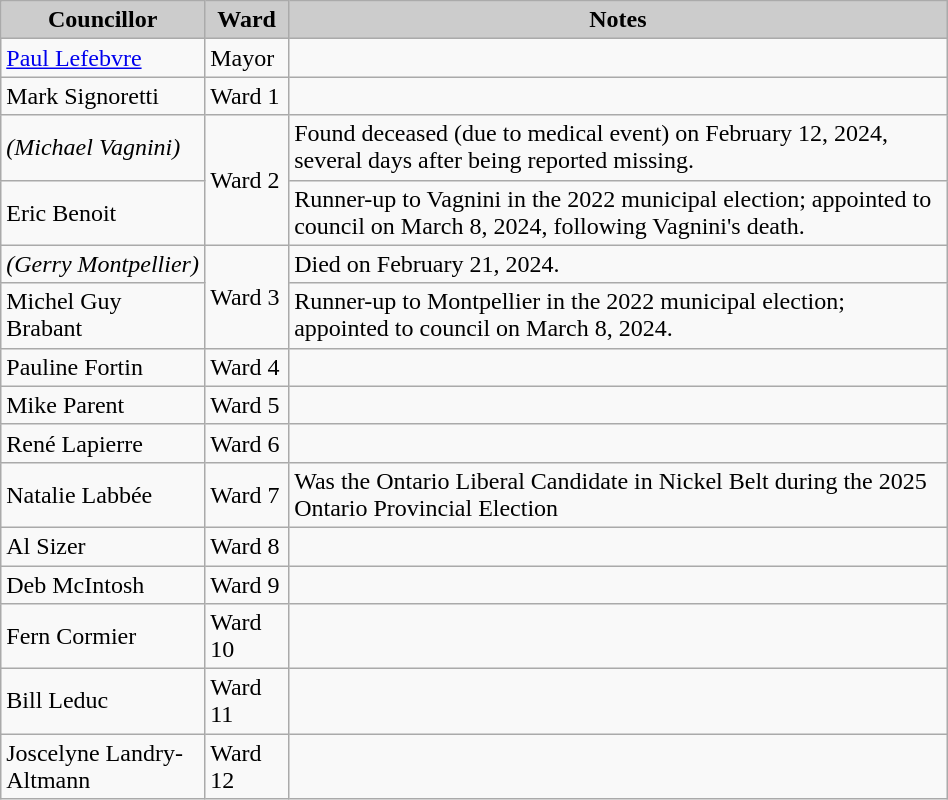<table class="wikitable" width=50%>
<tr>
<th style="background:#cccccc;"><strong>Councillor</strong></th>
<th style="background:#cccccc;"><strong>Ward</strong></th>
<th style="background:#cccccc;"><strong>Notes</strong></th>
</tr>
<tr>
<td><a href='#'>Paul Lefebvre</a></td>
<td>Mayor</td>
<td></td>
</tr>
<tr>
<td>Mark Signoretti</td>
<td>Ward 1</td>
<td></td>
</tr>
<tr>
<td><em>(Michael Vagnini)</em></td>
<td rowspan=2>Ward 2</td>
<td>Found deceased (due to medical event)  on February 12, 2024, several days after being reported missing.</td>
</tr>
<tr>
<td>Eric Benoit</td>
<td>Runner-up to Vagnini in the 2022 municipal election; appointed to council on March 8, 2024, following Vagnini's death.</td>
</tr>
<tr>
<td><em>(Gerry Montpellier)</em></td>
<td rowspan=2>Ward 3</td>
<td>Died on February 21, 2024.</td>
</tr>
<tr>
<td>Michel Guy Brabant</td>
<td>Runner-up to Montpellier in the 2022 municipal election; appointed to council on March 8, 2024.</td>
</tr>
<tr>
<td>Pauline Fortin</td>
<td>Ward 4</td>
<td></td>
</tr>
<tr>
<td>Mike Parent</td>
<td>Ward 5</td>
<td></td>
</tr>
<tr>
<td>René Lapierre</td>
<td>Ward 6</td>
<td></td>
</tr>
<tr>
<td>Natalie Labbée</td>
<td>Ward 7</td>
<td>Was the Ontario Liberal Candidate in Nickel Belt during the 2025 Ontario Provincial Election</td>
</tr>
<tr>
<td>Al Sizer</td>
<td>Ward 8</td>
<td></td>
</tr>
<tr>
<td>Deb McIntosh</td>
<td>Ward 9</td>
<td></td>
</tr>
<tr>
<td>Fern Cormier</td>
<td>Ward 10</td>
<td></td>
</tr>
<tr>
<td>Bill Leduc</td>
<td>Ward 11</td>
<td></td>
</tr>
<tr>
<td>Joscelyne Landry-Altmann</td>
<td>Ward 12</td>
<td></td>
</tr>
</table>
